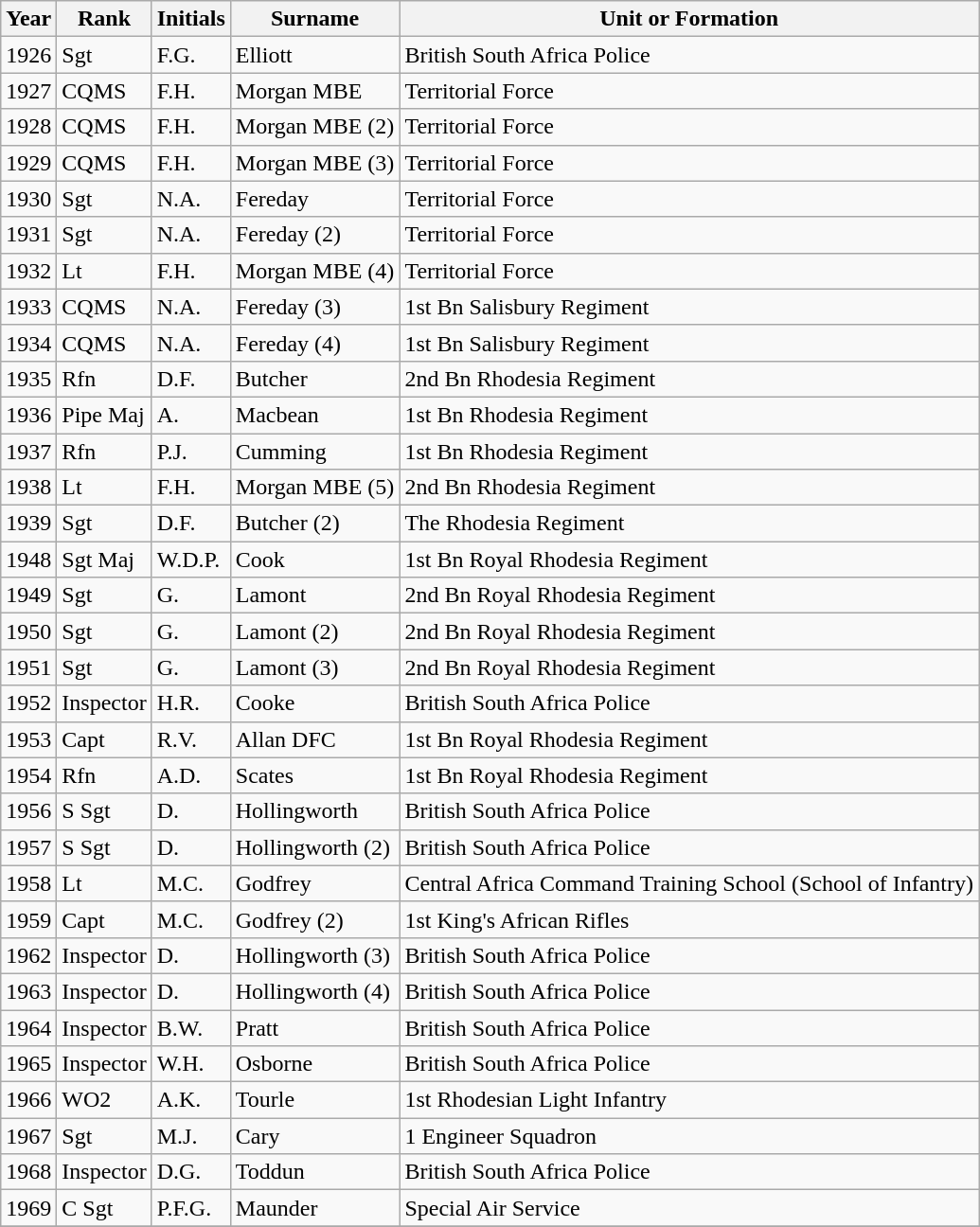<table class="wikitable sortable collapsible"">
<tr>
<th scope="row">Year</th>
<th scope="row">Rank</th>
<th scope="row">Initials</th>
<th scope="row">Surname</th>
<th scope="row">Unit or Formation</th>
</tr>
<tr>
<td>1926</td>
<td>Sgt</td>
<td>F.G.</td>
<td>Elliott</td>
<td>British South Africa Police</td>
</tr>
<tr>
<td>1927</td>
<td>CQMS</td>
<td>F.H.</td>
<td>Morgan MBE</td>
<td>Territorial Force</td>
</tr>
<tr>
<td>1928</td>
<td>CQMS</td>
<td>F.H.</td>
<td>Morgan MBE (2)</td>
<td>Territorial Force</td>
</tr>
<tr>
<td>1929</td>
<td>CQMS</td>
<td>F.H.</td>
<td>Morgan MBE (3)</td>
<td>Territorial Force</td>
</tr>
<tr>
<td>1930</td>
<td>Sgt</td>
<td>N.A.</td>
<td>Fereday</td>
<td>Territorial Force</td>
</tr>
<tr>
<td>1931</td>
<td>Sgt</td>
<td>N.A.</td>
<td>Fereday (2)</td>
<td>Territorial Force</td>
</tr>
<tr>
<td>1932</td>
<td>Lt</td>
<td>F.H.</td>
<td>Morgan MBE (4)</td>
<td>Territorial Force</td>
</tr>
<tr>
<td>1933</td>
<td>CQMS</td>
<td>N.A.</td>
<td>Fereday (3)</td>
<td>1st Bn Salisbury Regiment</td>
</tr>
<tr>
<td>1934</td>
<td>CQMS</td>
<td>N.A.</td>
<td>Fereday (4)</td>
<td>1st Bn Salisbury Regiment</td>
</tr>
<tr>
<td>1935</td>
<td>Rfn</td>
<td>D.F.</td>
<td>Butcher</td>
<td>2nd Bn Rhodesia Regiment</td>
</tr>
<tr>
<td>1936</td>
<td>Pipe Maj</td>
<td>A.</td>
<td>Macbean</td>
<td>1st Bn Rhodesia Regiment</td>
</tr>
<tr>
<td>1937</td>
<td>Rfn</td>
<td>P.J.</td>
<td>Cumming</td>
<td>1st Bn Rhodesia Regiment</td>
</tr>
<tr>
<td>1938</td>
<td>Lt</td>
<td>F.H.</td>
<td>Morgan MBE (5)</td>
<td>2nd Bn Rhodesia Regiment</td>
</tr>
<tr>
<td>1939</td>
<td>Sgt</td>
<td>D.F.</td>
<td>Butcher (2)</td>
<td>The Rhodesia Regiment</td>
</tr>
<tr>
<td>1948</td>
<td>Sgt Maj</td>
<td>W.D.P.</td>
<td>Cook</td>
<td>1st Bn Royal Rhodesia Regiment</td>
</tr>
<tr>
<td>1949</td>
<td>Sgt</td>
<td>G.</td>
<td>Lamont</td>
<td>2nd Bn Royal Rhodesia Regiment</td>
</tr>
<tr>
<td>1950</td>
<td>Sgt</td>
<td>G.</td>
<td>Lamont (2)</td>
<td>2nd Bn Royal Rhodesia Regiment</td>
</tr>
<tr>
<td>1951</td>
<td>Sgt</td>
<td>G.</td>
<td>Lamont (3)</td>
<td>2nd Bn Royal Rhodesia Regiment</td>
</tr>
<tr>
<td>1952</td>
<td>Inspector</td>
<td>H.R.</td>
<td>Cooke</td>
<td>British South Africa Police</td>
</tr>
<tr>
<td>1953</td>
<td>Capt</td>
<td>R.V.</td>
<td>Allan DFC</td>
<td>1st Bn Royal Rhodesia Regiment</td>
</tr>
<tr>
<td>1954</td>
<td>Rfn</td>
<td>A.D.</td>
<td>Scates</td>
<td>1st Bn Royal Rhodesia Regiment</td>
</tr>
<tr>
<td>1956</td>
<td>S Sgt</td>
<td>D.</td>
<td>Hollingworth</td>
<td>British South Africa Police</td>
</tr>
<tr>
<td>1957</td>
<td>S Sgt</td>
<td>D.</td>
<td>Hollingworth (2)</td>
<td>British South Africa Police</td>
</tr>
<tr>
<td>1958</td>
<td>Lt</td>
<td>M.C.</td>
<td>Godfrey</td>
<td>Central Africa Command Training School (School of Infantry)</td>
</tr>
<tr>
<td>1959</td>
<td>Capt</td>
<td>M.C.</td>
<td>Godfrey (2)</td>
<td>1st King's African Rifles</td>
</tr>
<tr>
<td>1962</td>
<td>Inspector</td>
<td>D.</td>
<td>Hollingworth (3)</td>
<td>British South Africa Police</td>
</tr>
<tr>
<td>1963</td>
<td>Inspector</td>
<td>D.</td>
<td>Hollingworth (4)</td>
<td>British South Africa Police</td>
</tr>
<tr>
<td>1964</td>
<td>Inspector</td>
<td>B.W.</td>
<td>Pratt</td>
<td>British South Africa Police</td>
</tr>
<tr>
<td>1965</td>
<td>Inspector</td>
<td>W.H.</td>
<td>Osborne</td>
<td>British South Africa Police</td>
</tr>
<tr>
<td>1966</td>
<td>WO2</td>
<td>A.K.</td>
<td>Tourle</td>
<td>1st Rhodesian Light Infantry</td>
</tr>
<tr>
<td>1967</td>
<td>Sgt</td>
<td>M.J.</td>
<td>Cary</td>
<td>1 Engineer Squadron</td>
</tr>
<tr>
<td>1968</td>
<td>Inspector</td>
<td>D.G.</td>
<td>Toddun</td>
<td>British South Africa Police</td>
</tr>
<tr>
<td>1969</td>
<td>C Sgt</td>
<td>P.F.G.</td>
<td>Maunder</td>
<td>Special Air Service</td>
</tr>
<tr>
</tr>
</table>
